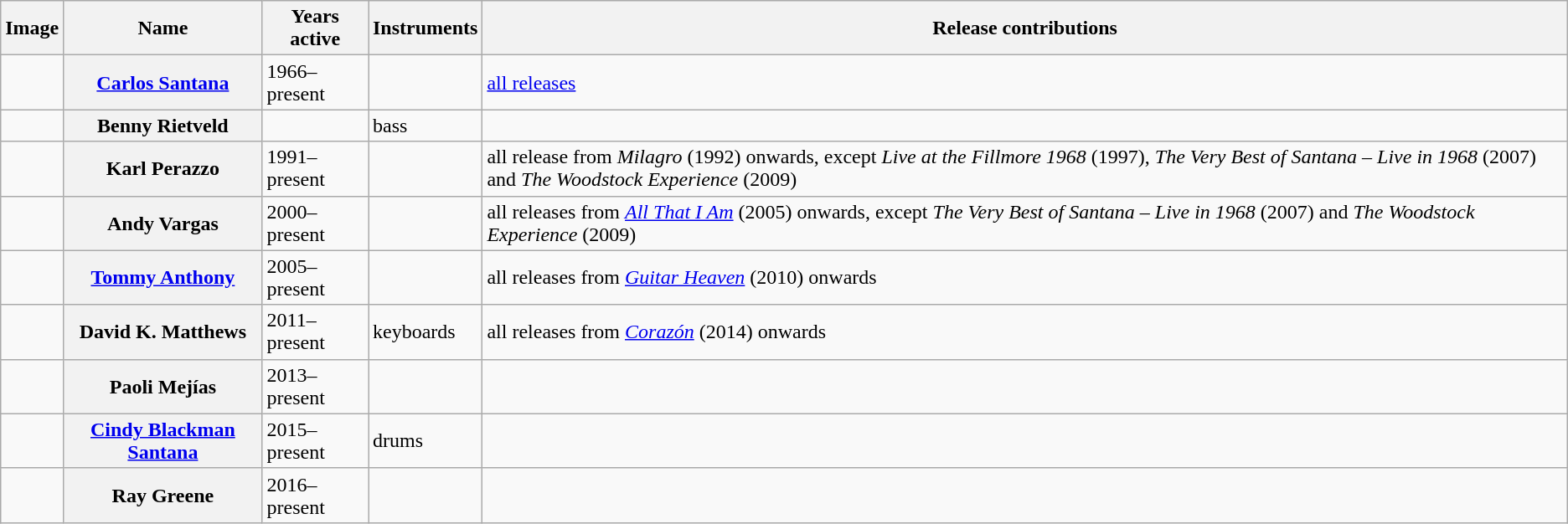<table class="wikitable plainrowheaders">
<tr>
<th scope="col">Image</th>
<th scope="col">Name</th>
<th scope="col">Years active</th>
<th scope="col">Instruments</th>
<th scope="col">Release contributions</th>
</tr>
<tr>
<td></td>
<th scope="row"><strong><a href='#'>Carlos Santana</a></strong></th>
<td>1966–present</td>
<td></td>
<td><a href='#'>all releases</a></td>
</tr>
<tr>
<td></td>
<th scope="row">Benny Rietveld</th>
<td></td>
<td>bass</td>
<td></td>
</tr>
<tr>
<td></td>
<th scope="row">Karl Perazzo</th>
<td>1991–present</td>
<td></td>
<td>all release from <em>Milagro</em> (1992) onwards, except <em>Live at the Fillmore 1968</em> (1997), <em>The Very Best of Santana – Live in 1968</em> (2007) and <em>The Woodstock Experience</em> (2009)</td>
</tr>
<tr>
<td></td>
<th scope="row">Andy Vargas</th>
<td>2000–present</td>
<td></td>
<td>all releases from <em><a href='#'>All That I Am</a></em> (2005) onwards, except <em>The Very Best of Santana – Live in 1968</em> (2007) and <em>The Woodstock Experience</em> (2009)</td>
</tr>
<tr>
<td></td>
<th scope="row"><a href='#'>Tommy Anthony</a></th>
<td>2005–present</td>
<td></td>
<td>all releases from <em><a href='#'>Guitar Heaven</a></em> (2010) onwards</td>
</tr>
<tr>
<td></td>
<th scope="row">David K. Matthews</th>
<td>2011–present</td>
<td>keyboards</td>
<td>all releases from <em><a href='#'>Corazón</a></em> (2014) onwards</td>
</tr>
<tr>
<td></td>
<th scope="row">Paoli Mejías</th>
<td>2013–present</td>
<td></td>
<td></td>
</tr>
<tr>
<td></td>
<th scope="row"><a href='#'>Cindy Blackman Santana</a></th>
<td>2015–present</td>
<td>drums</td>
<td></td>
</tr>
<tr>
<td></td>
<th scope="row">Ray Greene</th>
<td>2016–present</td>
<td></td>
<td></td>
</tr>
</table>
